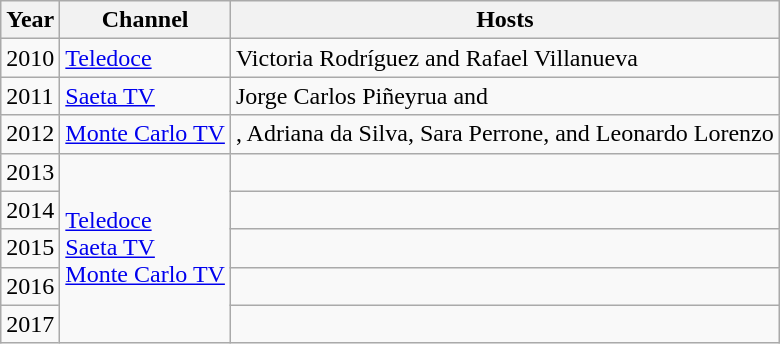<table class="wikitable">
<tr>
<th>Year</th>
<th>Channel</th>
<th>Hosts</th>
</tr>
<tr>
<td>2010</td>
<td><a href='#'>Teledoce</a></td>
<td>Victoria Rodríguez and Rafael Villanueva</td>
</tr>
<tr>
<td>2011</td>
<td><a href='#'>Saeta TV</a></td>
<td>Jorge Carlos Piñeyrua and </td>
</tr>
<tr>
<td>2012</td>
<td><a href='#'>Monte Carlo TV</a></td>
<td>, Adriana da Silva, Sara Perrone, and Leonardo Lorenzo</td>
</tr>
<tr>
<td>2013</td>
<td rowspan="5"><a href='#'>Teledoce</a><br><a href='#'>Saeta TV</a><br><a href='#'>Monte Carlo TV</a><br></td>
<td></td>
</tr>
<tr>
<td>2014</td>
<td></td>
</tr>
<tr>
<td>2015</td>
<td></td>
</tr>
<tr>
<td>2016</td>
<td></td>
</tr>
<tr>
<td>2017</td>
<td></td>
</tr>
</table>
